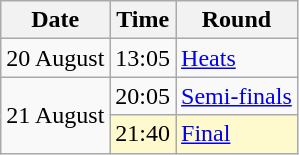<table class="wikitable">
<tr>
<th>Date</th>
<th>Time</th>
<th>Round</th>
</tr>
<tr>
<td>20 August</td>
<td>13:05</td>
<td><a href='#'>Heats</a></td>
</tr>
<tr>
<td rowspan=2>21 August</td>
<td>20:05</td>
<td><a href='#'>Semi-finals</a></td>
</tr>
<tr style=background:lemonchiffon>
<td>21:40</td>
<td><a href='#'>Final</a></td>
</tr>
</table>
